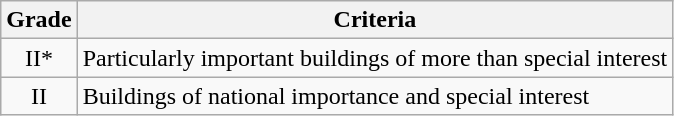<table class="wikitable">
<tr>
<th>Grade</th>
<th>Criteria</th>
</tr>
<tr>
<td align="center" >II*</td>
<td>Particularly important buildings of more than special interest</td>
</tr>
<tr>
<td align="center" >II</td>
<td>Buildings of national importance and special interest</td>
</tr>
</table>
